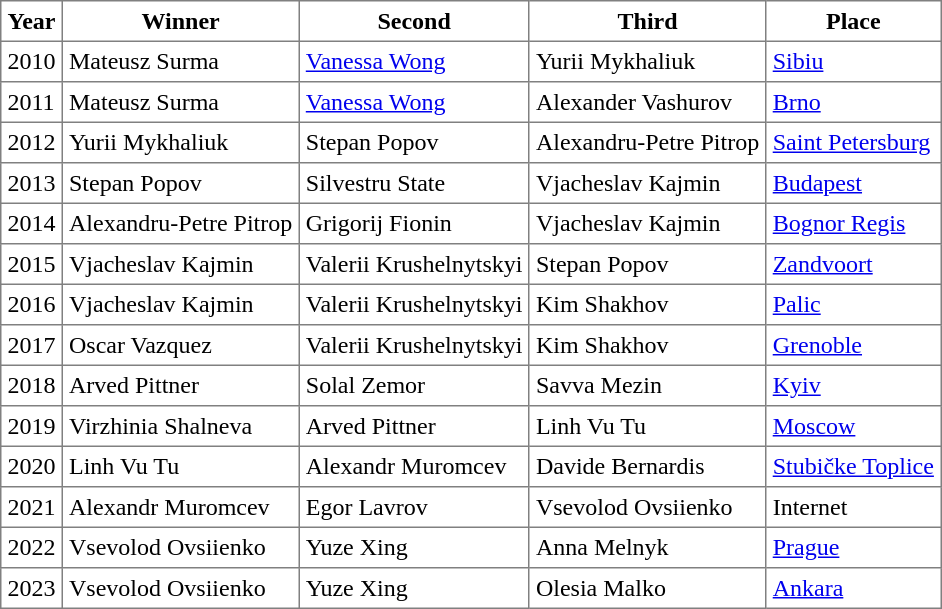<table class="toccolours" border="1" cellpadding="4" cellspacing="0" style="border-collapse: collapse; margin:0;">
<tr>
<th>Year</th>
<th>Winner</th>
<th>Second</th>
<th>Third</th>
<th>Place</th>
</tr>
<tr valign="top">
<td>2010</td>
<td> Mateusz Surma</td>
<td> <a href='#'>Vanessa Wong</a></td>
<td> Yurii Mykhaliuk</td>
<td> <a href='#'>Sibiu</a></td>
</tr>
<tr valign="top">
<td>2011</td>
<td> Mateusz Surma</td>
<td> <a href='#'>Vanessa Wong</a></td>
<td> Alexander Vashurov</td>
<td> <a href='#'>Brno</a></td>
</tr>
<tr valign="top">
<td>2012</td>
<td> Yurii Mykhaliuk</td>
<td> Stepan Popov</td>
<td> Alexandru-Petre Pitrop</td>
<td> <a href='#'>Saint Petersburg</a></td>
</tr>
<tr valign="top">
<td>2013</td>
<td> Stepan Popov</td>
<td> Silvestru State</td>
<td> Vjacheslav Kajmin</td>
<td> <a href='#'>Budapest</a></td>
</tr>
<tr valign="top">
<td>2014</td>
<td> Alexandru-Petre Pitrop</td>
<td> Grigorij Fionin</td>
<td> Vjacheslav Kajmin</td>
<td> <a href='#'>Bognor Regis</a></td>
</tr>
<tr valign="top">
<td>2015</td>
<td> Vjacheslav Kajmin</td>
<td> Valerii Krushelnytskyi</td>
<td> Stepan Popov</td>
<td> <a href='#'>Zandvoort</a></td>
</tr>
<tr valign="top">
<td>2016</td>
<td> Vjacheslav Kajmin</td>
<td> Valerii Krushelnytskyi</td>
<td> Kim Shakhov</td>
<td> <a href='#'>Palic</a></td>
</tr>
<tr valign="top">
<td>2017</td>
<td> Oscar Vazquez</td>
<td> Valerii Krushelnytskyi</td>
<td> Kim Shakhov</td>
<td> <a href='#'>Grenoble</a></td>
</tr>
<tr valign="top">
<td>2018</td>
<td> Arved Pittner</td>
<td> Solal Zemor</td>
<td> Savva Mezin</td>
<td> <a href='#'>Kyiv</a></td>
</tr>
<tr valign="top">
<td>2019</td>
<td> Virzhinia Shalneva</td>
<td> Arved Pittner</td>
<td> Linh Vu Tu</td>
<td> <a href='#'>Moscow</a></td>
</tr>
<tr valign="top">
<td>2020</td>
<td> Linh Vu Tu</td>
<td> Alexandr Muromcev</td>
<td> Davide Bernardis</td>
<td> <a href='#'>Stubičke Toplice</a></td>
</tr>
<tr valign="top">
<td>2021</td>
<td> Alexandr Muromcev</td>
<td> Egor Lavrov</td>
<td> Vsevolod Ovsiienko</td>
<td>Internet</td>
</tr>
<tr valign="top">
<td>2022</td>
<td> Vsevolod Ovsiienko</td>
<td> Yuze Xing</td>
<td> Anna Melnyk</td>
<td> <a href='#'>Prague</a></td>
</tr>
<tr valign="top">
<td>2023</td>
<td> Vsevolod Ovsiienko</td>
<td> Yuze Xing</td>
<td> Olesia Malko</td>
<td> <a href='#'>Ankara</a></td>
</tr>
</table>
